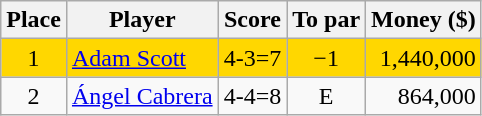<table class="wikitable">
<tr>
<th>Place</th>
<th>Player</th>
<th>Score</th>
<th>To par</th>
<th>Money ($)</th>
</tr>
<tr style="background:gold">
<td align=center>1</td>
<td> <a href='#'>Adam Scott</a></td>
<td style="text-align:center;">4-3=7</td>
<td align=center>−1</td>
<td style="text-align:right;">1,440,000</td>
</tr>
<tr>
<td align=center>2</td>
<td> <a href='#'>Ángel Cabrera</a></td>
<td style="text-align:center;">4-4=8</td>
<td align=center>E</td>
<td style="text-align:right;">864,000</td>
</tr>
</table>
